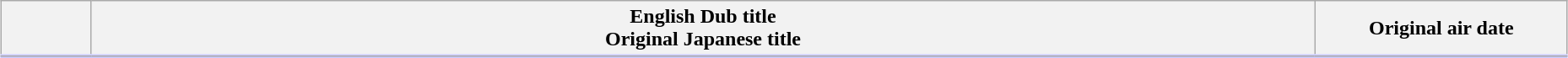<table class="plainrowheaders wikitable" style="width:98%; margin:auto; background:#FFF;">
<tr style="border-bottom: 3px solid #CCF;">
<th style="width:4em;"></th>
<th>English Dub title<br>Original Japanese title</th>
<th style="width:12em;">Original air date</th>
</tr>
<tr>
</tr>
</table>
